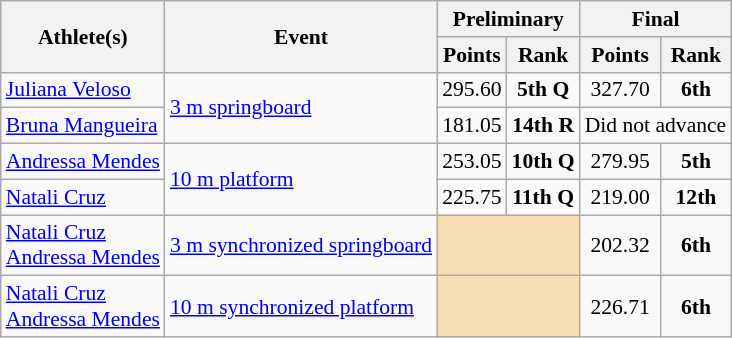<table class=wikitable style="font-size:90%">
<tr>
<th rowspan="2">Athlete(s)</th>
<th rowspan="2">Event</th>
<th colspan="2">Preliminary</th>
<th colspan="2">Final</th>
</tr>
<tr>
<th>Points</th>
<th>Rank</th>
<th>Points</th>
<th>Rank</th>
</tr>
<tr>
<td><a href='#'>Juliana Veloso</a></td>
<td rowspan=2><a href='#'>3 m springboard</a></td>
<td align=center>295.60</td>
<td align=center><strong>5th Q</strong></td>
<td align=center>327.70</td>
<td align=center><strong>6th</strong></td>
</tr>
<tr>
<td><a href='#'>Bruna Mangueira</a></td>
<td align=center>181.05</td>
<td align=center><strong>14th R</strong></td>
<td align=center colspan=2>Did not advance</td>
</tr>
<tr>
<td><a href='#'>Andressa Mendes</a></td>
<td rowspan=2><a href='#'>10 m platform</a></td>
<td align=center>253.05</td>
<td align=center><strong>10th Q</strong></td>
<td align=center>279.95</td>
<td align=center><strong>5th</strong></td>
</tr>
<tr>
<td><a href='#'>Natali Cruz</a></td>
<td align=center>225.75</td>
<td align=center><strong>11th Q</strong></td>
<td align=center>219.00</td>
<td align=center><strong>12th</strong></td>
</tr>
<tr>
<td><a href='#'>Natali Cruz</a><br><a href='#'>Andressa Mendes</a></td>
<td><a href='#'>3 m synchronized springboard</a></td>
<td colspan=2 bgcolor=wheat></td>
<td align=center>202.32</td>
<td align=center><strong>6th</strong></td>
</tr>
<tr>
<td><a href='#'>Natali Cruz</a><br><a href='#'>Andressa Mendes</a></td>
<td><a href='#'>10 m synchronized platform</a></td>
<td colspan=2 bgcolor=wheat></td>
<td align=center>226.71</td>
<td align=center><strong>6th</strong></td>
</tr>
</table>
